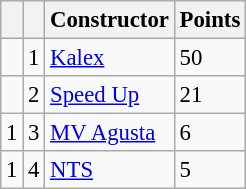<table class="wikitable" style="font-size: 95%;">
<tr>
<th></th>
<th></th>
<th>Constructor</th>
<th>Points</th>
</tr>
<tr>
<td></td>
<td align=center>1</td>
<td> <a href='#'>Kalex</a></td>
<td align=left>50</td>
</tr>
<tr>
<td></td>
<td align=center>2</td>
<td> <a href='#'>Speed Up</a></td>
<td align=left>21</td>
</tr>
<tr>
<td> 1</td>
<td align=center>3</td>
<td> <a href='#'>MV Agusta</a></td>
<td align=left>6</td>
</tr>
<tr>
<td> 1</td>
<td align=center>4</td>
<td> <a href='#'>NTS</a></td>
<td align=left>5</td>
</tr>
</table>
